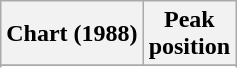<table class="wikitable sortable plainrowheaders" style="text-align:center">
<tr>
<th>Chart (1988)</th>
<th>Peak<br>position</th>
</tr>
<tr>
</tr>
<tr>
</tr>
</table>
